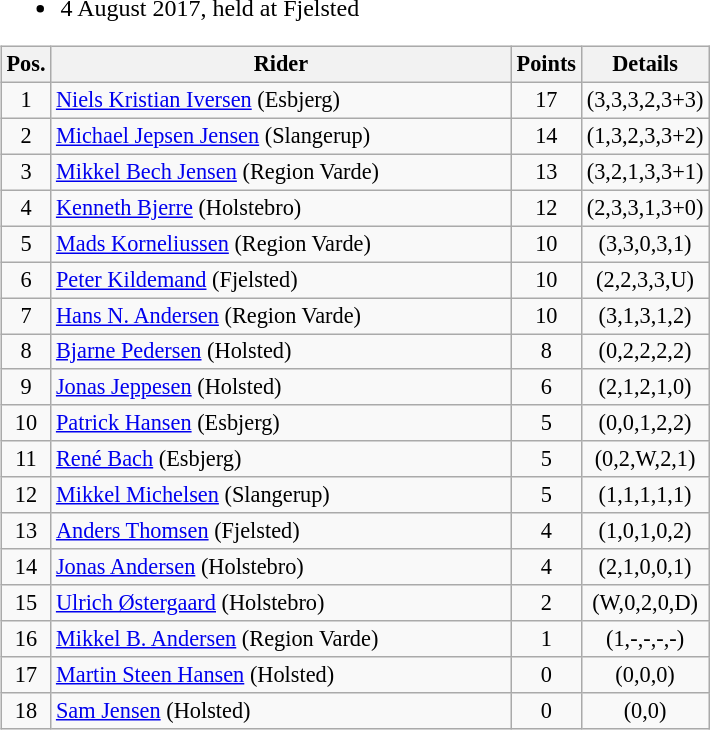<table width=100%>
<tr>
<td width=50% valign=top><br><ul><li>4 August 2017, held at Fjelsted</li></ul><table class=wikitable style="font-size:93%;">
<tr>
<th width=25px>Pos.</th>
<th width=300px>Rider</th>
<th width=40px>Points</th>
<th width=70px>Details</th>
</tr>
<tr align=center>
<td>1</td>
<td align=left><a href='#'>Niels Kristian Iversen</a> (Esbjerg)</td>
<td>17</td>
<td>(3,3,3,2,3+3)</td>
</tr>
<tr align=center>
<td>2</td>
<td align=left><a href='#'>Michael Jepsen Jensen</a> (Slangerup)</td>
<td>14</td>
<td>(1,3,2,3,3+2)</td>
</tr>
<tr align=center>
<td>3</td>
<td align=left><a href='#'>Mikkel Bech Jensen</a> (Region Varde)</td>
<td>13</td>
<td>(3,2,1,3,3+1)</td>
</tr>
<tr align=center>
<td>4</td>
<td align=left><a href='#'>Kenneth Bjerre</a> (Holstebro)</td>
<td>12</td>
<td>(2,3,3,1,3+0)</td>
</tr>
<tr align=center>
<td>5</td>
<td align=left><a href='#'>Mads Korneliussen</a> (Region Varde)</td>
<td>10</td>
<td>(3,3,0,3,1)</td>
</tr>
<tr align=center>
<td>6</td>
<td align=left><a href='#'>Peter Kildemand</a> (Fjelsted)</td>
<td>10</td>
<td>(2,2,3,3,U)</td>
</tr>
<tr align=center>
<td>7</td>
<td align=left><a href='#'>Hans N. Andersen</a> (Region Varde)</td>
<td>10</td>
<td>(3,1,3,1,2)</td>
</tr>
<tr align=center>
<td>8</td>
<td align=left><a href='#'>Bjarne Pedersen</a> (Holsted)</td>
<td>8</td>
<td>(0,2,2,2,2)</td>
</tr>
<tr align=center>
<td>9</td>
<td align=left><a href='#'>Jonas Jeppesen</a> (Holsted)</td>
<td>6</td>
<td>(2,1,2,1,0)</td>
</tr>
<tr align=center>
<td>10</td>
<td align=left><a href='#'>Patrick Hansen</a> (Esbjerg)</td>
<td>5</td>
<td>(0,0,1,2,2)</td>
</tr>
<tr align=center>
<td>11</td>
<td align=left><a href='#'>René Bach</a> (Esbjerg)</td>
<td>5</td>
<td>(0,2,W,2,1)</td>
</tr>
<tr align=center>
<td>12</td>
<td align=left><a href='#'>Mikkel Michelsen</a> (Slangerup)</td>
<td>5</td>
<td>(1,1,1,1,1)</td>
</tr>
<tr align=center>
<td>13</td>
<td align=left><a href='#'>Anders Thomsen</a> (Fjelsted)</td>
<td>4</td>
<td>(1,0,1,0,2)</td>
</tr>
<tr align=center>
<td>14</td>
<td align=left><a href='#'>Jonas Andersen</a> (Holstebro)</td>
<td>4</td>
<td>(2,1,0,0,1)</td>
</tr>
<tr align=center>
<td>15</td>
<td align=left><a href='#'>Ulrich Østergaard</a> (Holstebro)</td>
<td>2</td>
<td>(W,0,2,0,D)</td>
</tr>
<tr align=center>
<td>16</td>
<td align=left><a href='#'>Mikkel B. Andersen</a> (Region Varde)</td>
<td>1</td>
<td>(1,-,-,-,-)</td>
</tr>
<tr align=center>
<td>17</td>
<td align=left><a href='#'>Martin Steen Hansen</a> (Holsted)</td>
<td>0</td>
<td>(0,0,0)</td>
</tr>
<tr align=center>
<td>18</td>
<td align=left><a href='#'>Sam Jensen</a> (Holsted)</td>
<td>0</td>
<td>(0,0)</td>
</tr>
</table>
</td>
</tr>
<tr>
<td valign=top></td>
</tr>
</table>
